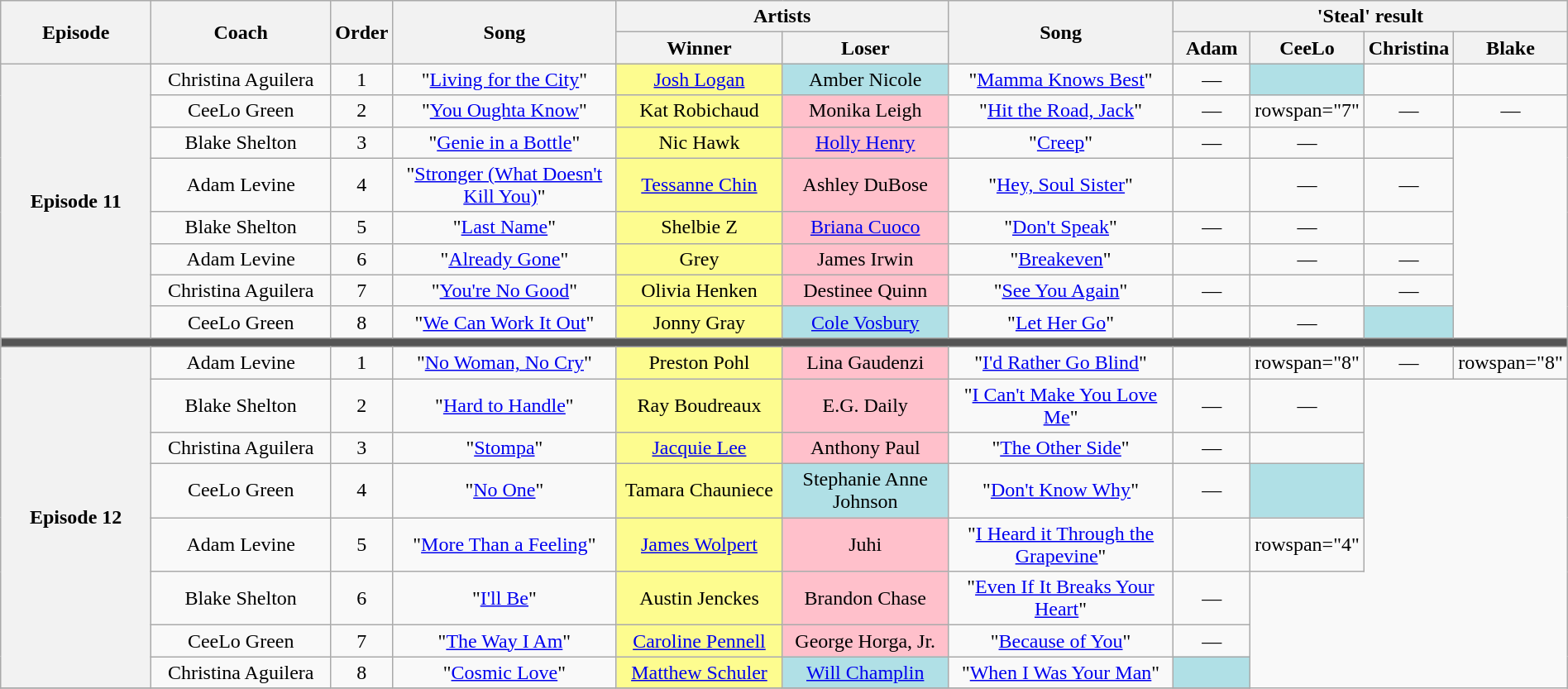<table class="wikitable" style="text-align: center; width:100%;">
<tr>
<th rowspan="2" style="width:10%;">Episode</th>
<th rowspan="2" width="12%">Coach</th>
<th rowspan="2" width="03%">Order</th>
<th rowspan="2" width="15%">Song</th>
<th colspan="2" width="22%">Artists</th>
<th rowspan="2" width="15%">Song</th>
<th colspan="4" width="10%">'Steal' result</th>
</tr>
<tr>
<th width="11%">Winner</th>
<th width="11%">Loser</th>
<th width="05%">Adam</th>
<th width="05%">CeeLo</th>
<th width="05%">Christina</th>
<th width="05%">Blake</th>
</tr>
<tr>
<th rowspan="8">Episode 11<br><small></small></th>
<td>Christina Aguilera</td>
<td>1</td>
<td>"<a href='#'>Living for the City</a>"</td>
<td style="background:#fdfc8f;"><a href='#'>Josh Logan</a></td>
<td style="background:#B0E0E6">Amber Nicole</td>
<td>"<a href='#'>Mamma Knows Best</a>"</td>
<td>—</td>
<td style="background:#B0E0E6;"><strong></strong></td>
<td></td>
<td><strong></strong></td>
</tr>
<tr>
<td>CeeLo Green</td>
<td>2</td>
<td>"<a href='#'>You Oughta Know</a>"</td>
<td style="background:#fdfc8f;">Kat Robichaud</td>
<td style="background:pink;">Monika Leigh</td>
<td>"<a href='#'>Hit the Road, Jack</a>"</td>
<td>—</td>
<td>rowspan="7" </td>
<td>—</td>
<td>—</td>
</tr>
<tr>
<td>Blake Shelton</td>
<td>3</td>
<td>"<a href='#'>Genie in a Bottle</a>"</td>
<td style="background:#fdfc8f;">Nic Hawk</td>
<td style="background:pink;"><a href='#'>Holly Henry</a></td>
<td>"<a href='#'>Creep</a>"</td>
<td>—</td>
<td>—</td>
<td></td>
</tr>
<tr>
<td>Adam Levine</td>
<td>4</td>
<td>"<a href='#'>Stronger (What Doesn't Kill You)</a>"</td>
<td style="background:#fdfc8f;"><a href='#'>Tessanne Chin</a></td>
<td style="background:pink;">Ashley DuBose</td>
<td>"<a href='#'>Hey, Soul Sister</a>"</td>
<td></td>
<td>—</td>
<td>—</td>
</tr>
<tr>
<td>Blake Shelton</td>
<td>5</td>
<td>"<a href='#'>Last Name</a>"</td>
<td style="background:#fdfc8f;">Shelbie Z</td>
<td style="background:pink;"><a href='#'>Briana Cuoco</a></td>
<td>"<a href='#'>Don't Speak</a>"</td>
<td>—</td>
<td>—</td>
<td></td>
</tr>
<tr>
<td>Adam Levine</td>
<td>6</td>
<td>"<a href='#'>Already Gone</a>"</td>
<td style="background:#fdfc8f;">Grey</td>
<td style="background:pink;">James Irwin</td>
<td>"<a href='#'>Breakeven</a>"</td>
<td></td>
<td>—</td>
<td>—</td>
</tr>
<tr>
<td>Christina Aguilera</td>
<td>7</td>
<td>"<a href='#'>You're No Good</a>"</td>
<td style="background:#fdfc8f;">Olivia Henken</td>
<td style="background:pink">Destinee Quinn</td>
<td>"<a href='#'>See You Again</a>"</td>
<td>—</td>
<td></td>
<td>—</td>
</tr>
<tr>
<td>CeeLo Green</td>
<td>8</td>
<td>"<a href='#'>We Can Work It Out</a>"</td>
<td style="background:#fdfc8f;">Jonny Gray</td>
<td style="background:#B0E0E6"><a href='#'>Cole Vosbury</a></td>
<td>"<a href='#'>Let Her Go</a>"</td>
<td><strong></strong></td>
<td>—</td>
<td style="background:#B0E0E6;"><strong></strong></td>
</tr>
<tr>
<td colspan="11" style="background:#555;"></td>
</tr>
<tr>
<th rowspan="8">Episode 12<br><small></small></th>
<td>Adam Levine</td>
<td>1</td>
<td>"<a href='#'>No Woman, No Cry</a>"</td>
<td style="background:#fdfc8f;">Preston Pohl</td>
<td style="background:pink;">Lina Gaudenzi</td>
<td>"<a href='#'>I'd Rather Go Blind</a>"</td>
<td></td>
<td>rowspan="8" </td>
<td>—</td>
<td>rowspan="8" </td>
</tr>
<tr>
<td>Blake Shelton</td>
<td>2</td>
<td>"<a href='#'>Hard to Handle</a>"</td>
<td style="background:#fdfc8f;">Ray Boudreaux</td>
<td style="background:pink;">E.G. Daily</td>
<td>"<a href='#'>I Can't Make You Love Me</a>"</td>
<td>—</td>
<td>—</td>
</tr>
<tr>
<td>Christina Aguilera</td>
<td>3</td>
<td>"<a href='#'>Stompa</a>"</td>
<td style="background:#fdfc8f;"><a href='#'>Jacquie Lee</a></td>
<td style="background:pink">Anthony Paul</td>
<td>"<a href='#'>The Other Side</a>"</td>
<td>—</td>
<td></td>
</tr>
<tr>
<td>CeeLo Green</td>
<td>4</td>
<td>"<a href='#'>No One</a>"</td>
<td style="background:#fdfc8f;">Tamara Chauniece</td>
<td style="background:#B0E0E6">Stephanie Anne Johnson</td>
<td>"<a href='#'>Don't Know Why</a>"</td>
<td>—</td>
<td style="background:#B0E0E6;"><strong></strong></td>
</tr>
<tr>
<td>Adam Levine</td>
<td>5</td>
<td>"<a href='#'>More Than a Feeling</a>"</td>
<td style="background:#fdfc8f;"><a href='#'>James Wolpert</a></td>
<td style="background:pink;">Juhi</td>
<td>"<a href='#'>I Heard it Through the Grapevine</a>"</td>
<td></td>
<td>rowspan="4" </td>
</tr>
<tr>
<td>Blake Shelton</td>
<td>6</td>
<td>"<a href='#'>I'll Be</a>"</td>
<td style="background:#fdfc8f;">Austin Jenckes</td>
<td style="background:pink;">Brandon Chase</td>
<td>"<a href='#'>Even If It Breaks Your Heart</a>"</td>
<td>—</td>
</tr>
<tr>
<td>CeeLo Green</td>
<td>7</td>
<td>"<a href='#'>The Way I Am</a>"</td>
<td style="background:#fdfc8f;"><a href='#'>Caroline Pennell</a></td>
<td style="background:pink;">George Horga, Jr.</td>
<td>"<a href='#'>Because of You</a>"</td>
<td>—</td>
</tr>
<tr>
<td>Christina Aguilera</td>
<td>8</td>
<td>"<a href='#'>Cosmic Love</a>"</td>
<td style="background:#fdfc8f;"><a href='#'>Matthew Schuler</a></td>
<td style="background:#B0E0E6"><a href='#'>Will Champlin</a></td>
<td>"<a href='#'>When I Was Your Man</a>"</td>
<td style="background:#B0E0E6;"><strong></strong></td>
</tr>
<tr>
</tr>
</table>
